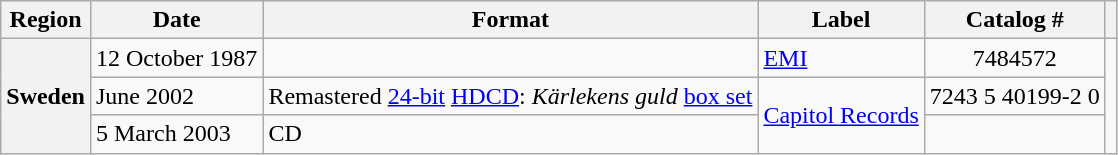<table class="wikitable plainrowheaders">
<tr>
<th scope="col">Region</th>
<th scope="col">Date</th>
<th scope="col">Format</th>
<th scope="col">Label</th>
<th scope="col">Catalog #</th>
<th scope="col"></th>
</tr>
<tr>
<th scope="row" rowspan="3">Sweden</th>
<td>12 October 1987</td>
<td></td>
<td><a href='#'>EMI</a></td>
<td style="text-align:center;">7484572</td>
<td rowspan="3" align="center"></td>
</tr>
<tr>
<td>June 2002</td>
<td>Remastered <a href='#'>24-bit</a> <a href='#'>HDCD</a>: <em>Kärlekens guld</em> <a href='#'>box set</a></td>
<td rowspan="2"><a href='#'>Capitol Records</a></td>
<td style="text-align:center;">7243 5 40199-2 0</td>
</tr>
<tr>
<td>5 March 2003</td>
<td>CD</td>
<td></td>
</tr>
</table>
